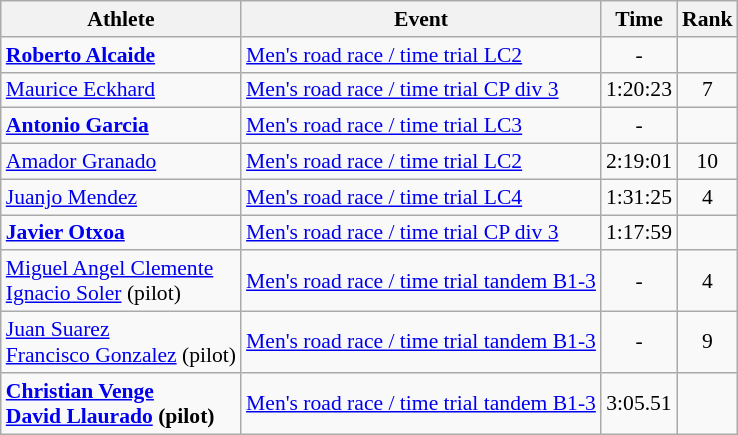<table class=wikitable style="font-size:90%">
<tr>
<th>Athlete</th>
<th>Event</th>
<th>Time</th>
<th>Rank</th>
</tr>
<tr>
<td><strong><a href='#'>Roberto Alcaide</a></strong></td>
<td><a href='#'>Men's road race / time trial LC2</a></td>
<td style="text-align:center;">-</td>
<td style="text-align:center;"></td>
</tr>
<tr>
<td><a href='#'>Maurice Eckhard</a></td>
<td><a href='#'>Men's road race / time trial CP div 3</a></td>
<td style="text-align:center;">1:20:23</td>
<td style="text-align:center;">7</td>
</tr>
<tr>
<td><strong><a href='#'>Antonio Garcia</a></strong></td>
<td><a href='#'>Men's road race / time trial LC3</a></td>
<td style="text-align:center;">-</td>
<td style="text-align:center;"></td>
</tr>
<tr>
<td><a href='#'>Amador Granado</a></td>
<td><a href='#'>Men's road race / time trial LC2</a></td>
<td style="text-align:center;">2:19:01</td>
<td style="text-align:center;">10</td>
</tr>
<tr>
<td><a href='#'>Juanjo Mendez</a></td>
<td><a href='#'>Men's road race / time trial LC4</a></td>
<td style="text-align:center;">1:31:25</td>
<td style="text-align:center;">4</td>
</tr>
<tr>
<td><strong><a href='#'>Javier Otxoa</a></strong></td>
<td><a href='#'>Men's road race / time trial CP div 3</a></td>
<td style="text-align:center;">1:17:59</td>
<td style="text-align:center;"></td>
</tr>
<tr>
<td><a href='#'>Miguel Angel Clemente</a><br> <a href='#'>Ignacio Soler</a> (pilot)</td>
<td><a href='#'>Men's road race / time trial tandem B1-3</a></td>
<td style="text-align:center;">-</td>
<td style="text-align:center;">4</td>
</tr>
<tr>
<td><a href='#'>Juan Suarez</a><br> <a href='#'>Francisco Gonzalez</a> (pilot)</td>
<td><a href='#'>Men's road race / time trial tandem B1-3</a></td>
<td style="text-align:center;">-</td>
<td style="text-align:center;">9</td>
</tr>
<tr>
<td><strong><a href='#'>Christian Venge</a></strong><br> <strong><a href='#'>David Llaurado</a> (pilot)</strong></td>
<td><a href='#'>Men's road race / time trial tandem B1-3</a></td>
<td style="text-align:center;">3:05.51</td>
<td style="text-align:center;"></td>
</tr>
</table>
